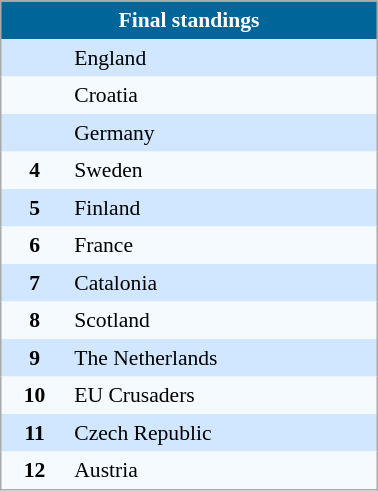<table align=center cellpadding="4" cellspacing="0" style="background: #f9f9f9; border: 1px #aaa solid; border-collapse: collapse; font-size: 90%;" width=20%>
<tr align=center bgcolor=#006699 style="color:white;">
<th width=100% colspan=2>Final standings</th>
</tr>
<tr align=center bgcolor=#D0E7FF>
<td><strong></strong></td>
<td align=left> England</td>
</tr>
<tr align=center bgcolor=#F5FAFF>
<td><strong></strong></td>
<td align=left> Croatia</td>
</tr>
<tr align=center bgcolor=#D0E7FF>
<td><strong></strong></td>
<td align=left> Germany</td>
</tr>
<tr align=center bgcolor=#F5FAFF>
<td><strong>4</strong></td>
<td align=left> Sweden</td>
</tr>
<tr align=center bgcolor=#D0E7FF>
<td><strong>5</strong></td>
<td align=left> Finland</td>
</tr>
<tr align=center bgcolor=#F5FAFF>
<td><strong>6</strong></td>
<td align=left> France</td>
</tr>
<tr align=center bgcolor=#D0E7FF>
<td><strong>7</strong></td>
<td align=left> Catalonia</td>
</tr>
<tr align=center bgcolor=#F5FAFF>
<td><strong>8</strong></td>
<td align=left> Scotland</td>
</tr>
<tr align=center bgcolor=#D0E7FF>
<td><strong>9</strong></td>
<td align=left> The Netherlands</td>
</tr>
<tr align=center bgcolor=#F5FAFF>
<td><strong>10</strong></td>
<td align=left> EU Crusaders</td>
</tr>
<tr align=center bgcolor=#D0E7FF>
<td><strong>11</strong></td>
<td align=left> Czech Republic</td>
</tr>
<tr align=center bgcolor=#F5FAFF>
<td><strong>12</strong></td>
<td align=left> Austria</td>
</tr>
</table>
